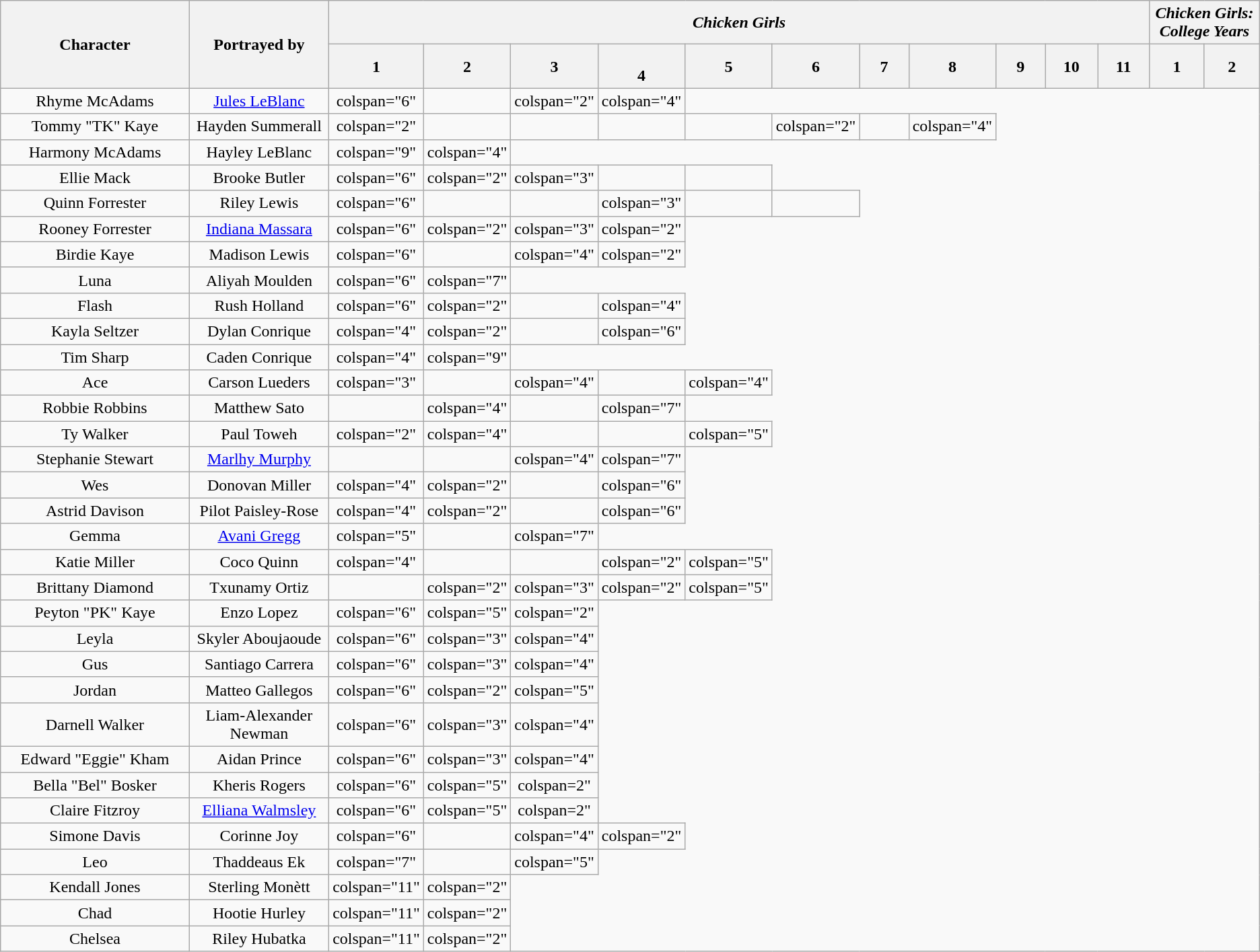<table class="wikitable plainrowheaders" style="text-align:center;">
<tr>
<th scope="col" rowspan="2" style="width:240px;">Character</th>
<th scope="col" rowspan="2" style="width:160px;">Portrayed by</th>
<th colspan="11" scope="col"><em>Chicken Girls</em></th>
<th colspan="2" scope="col"><em>Chicken Girls: College Years</em></th>
</tr>
<tr>
<th scope="col" style="width:60px;">1</th>
<th scope="col" style="width:60px;">2</th>
<th scope="col" style="width:60px;">3</th>
<th scope="col" style="width:60px;"><br>4</th>
<th scope="col" style="width:60px;">5</th>
<th scope="col" style="width:60px;">6</th>
<th scope="col" style="width:60px;">7</th>
<th scope="col" style="width:60px;">8</th>
<th scope="col" style="width:60px;">9</th>
<th scope="col" style="width:60px;">10</th>
<th scope="col" style="width:60px;">11</th>
<th scope="col" style="width:60px;">1</th>
<th scope="col" style="width:60px;">2</th>
</tr>
<tr>
<td>Rhyme McAdams</td>
<td><a href='#'>Jules LeBlanc</a></td>
<td>colspan="6" </td>
<td></td>
<td>colspan="2" </td>
<td>colspan="4" </td>
</tr>
<tr>
<td>Tommy "TK" Kaye</td>
<td>Hayden Summerall</td>
<td>colspan="2" </td>
<td></td>
<td></td>
<td></td>
<td></td>
<td>colspan="2" </td>
<td></td>
<td>colspan="4" </td>
</tr>
<tr>
<td>Harmony McAdams</td>
<td>Hayley LeBlanc</td>
<td>colspan="9" </td>
<td>colspan="4"</td>
</tr>
<tr>
<td>Ellie Mack</td>
<td>Brooke Butler</td>
<td>colspan="6" </td>
<td>colspan="2" </td>
<td>colspan="3" </td>
<td></td>
<td></td>
</tr>
<tr>
<td>Quinn Forrester</td>
<td>Riley Lewis</td>
<td>colspan="6" </td>
<td></td>
<td></td>
<td>colspan="3" </td>
<td></td>
<td></td>
</tr>
<tr>
<td>Rooney Forrester</td>
<td><a href='#'>Indiana Massara</a></td>
<td>colspan="6" </td>
<td>colspan="2" </td>
<td>colspan="3" </td>
<td>colspan="2" </td>
</tr>
<tr>
<td>Birdie Kaye</td>
<td>Madison Lewis</td>
<td>colspan="6" </td>
<td></td>
<td>colspan="4" </td>
<td>colspan="2" </td>
</tr>
<tr>
<td>Luna</td>
<td>Aliyah Moulden</td>
<td>colspan="6" </td>
<td>colspan="7" </td>
</tr>
<tr>
<td>Flash</td>
<td>Rush Holland</td>
<td>colspan="6" </td>
<td>colspan="2" </td>
<td></td>
<td>colspan="4" </td>
</tr>
<tr>
<td>Kayla Seltzer</td>
<td>Dylan Conrique</td>
<td>colspan="4" </td>
<td>colspan="2" </td>
<td></td>
<td>colspan="6" </td>
</tr>
<tr>
<td>Tim Sharp</td>
<td>Caden Conrique</td>
<td>colspan="4" </td>
<td>colspan="9" </td>
</tr>
<tr>
<td>Ace</td>
<td>Carson Lueders</td>
<td>colspan="3" </td>
<td></td>
<td>colspan="4" </td>
<td></td>
<td>colspan="4" </td>
</tr>
<tr>
<td>Robbie Robbins</td>
<td>Matthew Sato</td>
<td></td>
<td>colspan="4" </td>
<td></td>
<td>colspan="7" </td>
</tr>
<tr>
<td>Ty Walker</td>
<td>Paul Toweh</td>
<td>colspan="2" </td>
<td>colspan="4" </td>
<td></td>
<td></td>
<td>colspan="5" </td>
</tr>
<tr>
<td>Stephanie Stewart</td>
<td><a href='#'>Marlhy Murphy</a></td>
<td></td>
<td></td>
<td>colspan="4" </td>
<td>colspan="7" </td>
</tr>
<tr>
<td>Wes</td>
<td>Donovan Miller</td>
<td>colspan="4" </td>
<td>colspan="2" </td>
<td></td>
<td>colspan="6" </td>
</tr>
<tr>
<td>Astrid Davison</td>
<td>Pilot Paisley-Rose</td>
<td>colspan="4" </td>
<td>colspan="2" </td>
<td></td>
<td>colspan="6" </td>
</tr>
<tr>
<td>Gemma</td>
<td><a href='#'>Avani Gregg</a></td>
<td>colspan="5" </td>
<td></td>
<td>colspan="7" </td>
</tr>
<tr>
<td scope="row">Katie Miller</td>
<td>Coco Quinn</td>
<td>colspan="4" </td>
<td></td>
<td></td>
<td>colspan="2" </td>
<td>colspan="5" </td>
</tr>
<tr>
<td scope="row">Brittany Diamond</td>
<td>Txunamy Ortiz</td>
<td></td>
<td>colspan="2" </td>
<td>colspan="3" </td>
<td>colspan="2" </td>
<td>colspan="5" </td>
</tr>
<tr>
<td>Peyton "PK" Kaye</td>
<td>Enzo Lopez</td>
<td>colspan="6" </td>
<td>colspan="5" </td>
<td>colspan="2" </td>
</tr>
<tr>
<td scope="row">Leyla</td>
<td>Skyler Aboujaoude</td>
<td>colspan="6" </td>
<td>colspan="3" </td>
<td>colspan="4" </td>
</tr>
<tr>
<td>Gus</td>
<td>Santiago Carrera</td>
<td>colspan="6" </td>
<td>colspan="3" </td>
<td>colspan="4" </td>
</tr>
<tr>
<td>Jordan</td>
<td>Matteo Gallegos</td>
<td>colspan="6" </td>
<td>colspan="2" </td>
<td>colspan="5" </td>
</tr>
<tr>
<td>Darnell Walker</td>
<td>Liam-Alexander Newman</td>
<td>colspan="6" </td>
<td>colspan="3" </td>
<td>colspan="4" </td>
</tr>
<tr>
<td>Edward "Eggie" Kham</td>
<td>Aidan Prince</td>
<td>colspan="6" </td>
<td>colspan="3" </td>
<td>colspan="4" </td>
</tr>
<tr>
<td>Bella "Bel" Bosker</td>
<td>Kheris Rogers</td>
<td>colspan="6" </td>
<td>colspan="5" </td>
<td>colspan=2" </td>
</tr>
<tr>
<td>Claire Fitzroy</td>
<td><a href='#'>Elliana Walmsley</a></td>
<td>colspan="6" </td>
<td>colspan="5" </td>
<td>colspan=2" </td>
</tr>
<tr>
<td>Simone Davis</td>
<td>Corinne Joy</td>
<td>colspan="6" </td>
<td></td>
<td>colspan="4" </td>
<td>colspan="2" </td>
</tr>
<tr>
<td>Leo</td>
<td>Thaddeaus Ek</td>
<td>colspan="7" </td>
<td></td>
<td>colspan="5" </td>
</tr>
<tr>
<td>Kendall Jones</td>
<td>Sterling Monètt</td>
<td>colspan="11" </td>
<td>colspan="2" </td>
</tr>
<tr>
<td>Chad</td>
<td>Hootie Hurley</td>
<td>colspan="11" </td>
<td>colspan="2" </td>
</tr>
<tr>
<td>Chelsea</td>
<td>Riley Hubatka</td>
<td>colspan="11" </td>
<td>colspan="2" </td>
</tr>
</table>
